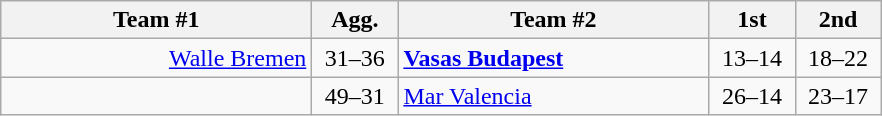<table class=wikitable style="text-align:center">
<tr>
<th width=200>Team #1</th>
<th width=50>Agg.</th>
<th width=200>Team #2</th>
<th width=50>1st</th>
<th width=50>2nd</th>
</tr>
<tr>
<td align=right><a href='#'>Walle Bremen</a> </td>
<td>31–36</td>
<td align=left> <strong><a href='#'>Vasas Budapest</a></strong></td>
<td align=center>13–14</td>
<td align=center>18–22</td>
</tr>
<tr>
<td align=right></td>
<td>49–31</td>
<td align=left> <a href='#'>Mar Valencia</a></td>
<td align=center>26–14</td>
<td align=center>23–17</td>
</tr>
</table>
